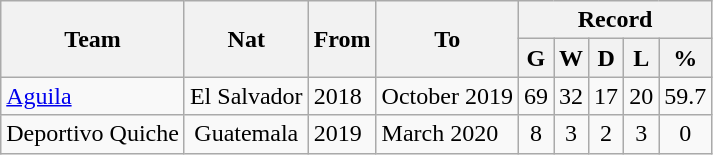<table class="wikitable" style="text-align: center">
<tr>
<th rowspan="2">Team</th>
<th rowspan="2">Nat</th>
<th rowspan="2">From</th>
<th rowspan="2">To</th>
<th colspan="5">Record</th>
</tr>
<tr>
<th>G</th>
<th>W</th>
<th>D</th>
<th>L</th>
<th>%</th>
</tr>
<tr>
<td align=left><a href='#'>Aguila</a></td>
<td>El Salvador</td>
<td align=left>2018</td>
<td align=left>October 2019</td>
<td>69</td>
<td>32</td>
<td>17</td>
<td>20</td>
<td>59.7</td>
</tr>
<tr>
<td align=left>Deportivo Quiche</td>
<td>Guatemala</td>
<td align=left>2019</td>
<td align=left>March 2020</td>
<td>8</td>
<td>3</td>
<td>2</td>
<td>3</td>
<td>0</td>
</tr>
</table>
